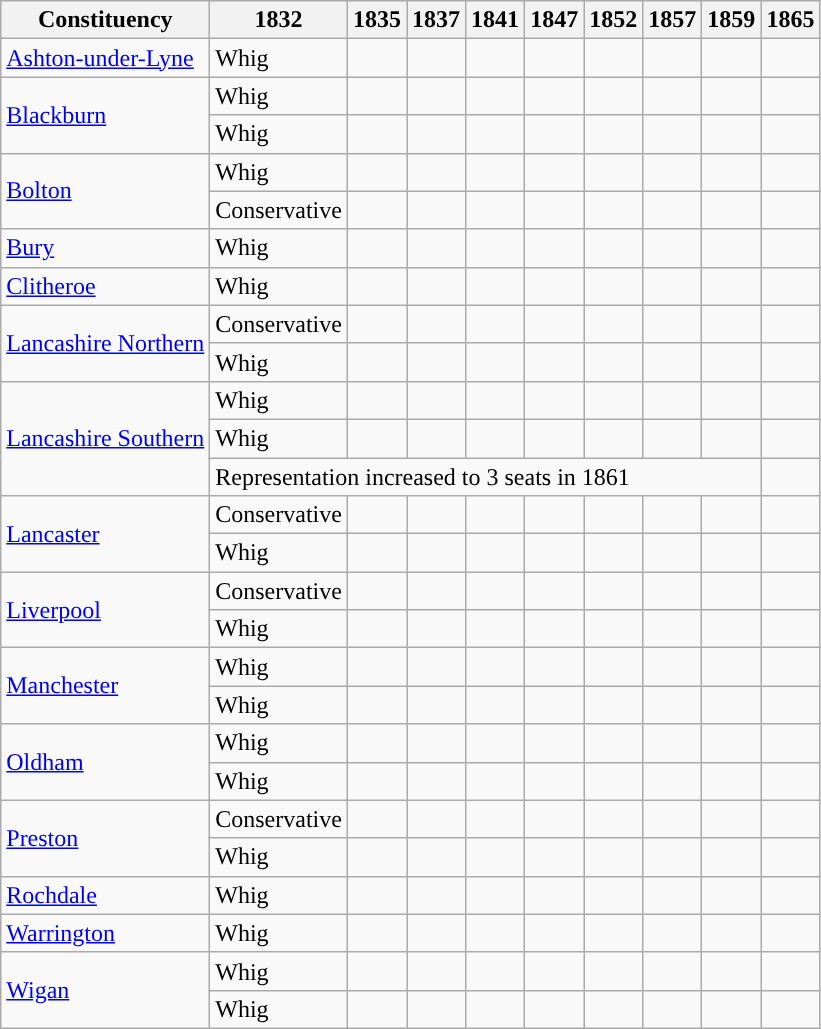<table class=wikitable sortable>
<tr>
<th>Constituency</th>
<th>1832</th>
<th>1835</th>
<th>1837</th>
<th>1841</th>
<th>1847</th>
<th>1852</th>
<th>1857</th>
<th>1859</th>
<th>1865</th>
</tr>
<tr>
<td><a href='#'>Ashton-under-Lyne</a></td>
<td bgcolor=>Whig</td>
<td></td>
<td></td>
<td></td>
<td></td>
<td></td>
<td></td>
<td></td>
<td></td>
</tr>
<tr>
<td rowspan=2><a href='#'>Blackburn</a></td>
<td bgcolor=>Whig</td>
<td></td>
<td></td>
<td></td>
<td></td>
<td></td>
<td></td>
<td></td>
<td></td>
</tr>
<tr>
<td bgcolor=>Whig</td>
<td></td>
<td></td>
<td></td>
<td></td>
<td></td>
<td></td>
<td></td>
<td></td>
</tr>
<tr>
<td rowspan=2><a href='#'>Bolton</a></td>
<td bgcolor=>Whig</td>
<td></td>
<td></td>
<td></td>
<td></td>
<td></td>
<td></td>
<td></td>
<td></td>
</tr>
<tr>
<td bgcolor=>Conservative</td>
<td></td>
<td></td>
<td></td>
<td></td>
<td></td>
<td></td>
<td></td>
<td></td>
</tr>
<tr>
<td><a href='#'>Bury</a></td>
<td>Whig</td>
<td></td>
<td></td>
<td></td>
<td></td>
<td></td>
<td></td>
<td></td>
<td></td>
</tr>
<tr>
<td><a href='#'>Clitheroe</a></td>
<td>Whig</td>
<td></td>
<td></td>
<td></td>
<td></td>
<td></td>
<td></td>
<td></td>
<td></td>
</tr>
<tr>
<td rowspan="2"><a href='#'>Lancashire Northern</a></td>
<td>Conservative</td>
<td></td>
<td></td>
<td></td>
<td></td>
<td></td>
<td></td>
<td></td>
<td></td>
</tr>
<tr>
<td>Whig</td>
<td></td>
<td></td>
<td></td>
<td></td>
<td></td>
<td></td>
<td></td>
<td></td>
</tr>
<tr>
<td rowspan="3"><a href='#'>Lancashire Southern</a></td>
<td>Whig</td>
<td></td>
<td></td>
<td></td>
<td></td>
<td></td>
<td></td>
<td></td>
<td></td>
</tr>
<tr>
<td>Whig</td>
<td></td>
<td></td>
<td></td>
<td></td>
<td></td>
<td></td>
<td></td>
<td></td>
</tr>
<tr>
<td colspan="8">Representation increased to 3 seats in 1861</td>
<td></td>
</tr>
<tr>
<td rowspan="2"><a href='#'>Lancaster</a></td>
<td>Conservative</td>
<td></td>
<td></td>
<td></td>
<td></td>
<td></td>
<td></td>
<td></td>
<td></td>
</tr>
<tr>
<td>Whig</td>
<td></td>
<td></td>
<td></td>
<td></td>
<td></td>
<td></td>
<td></td>
<td></td>
</tr>
<tr>
<td rowspan="2"><a href='#'>Liverpool</a></td>
<td>Conservative</td>
<td></td>
<td></td>
<td></td>
<td></td>
<td></td>
<td></td>
<td></td>
<td></td>
</tr>
<tr>
<td>Whig</td>
<td></td>
<td></td>
<td></td>
<td></td>
<td></td>
<td></td>
<td></td>
<td></td>
</tr>
<tr>
<td rowspan="2"><a href='#'>Manchester</a></td>
<td>Whig</td>
<td></td>
<td></td>
<td></td>
<td></td>
<td></td>
<td></td>
<td></td>
<td></td>
</tr>
<tr>
<td>Whig</td>
<td></td>
<td></td>
<td></td>
<td></td>
<td></td>
<td></td>
<td></td>
<td></td>
</tr>
<tr>
<td rowspan="2"><a href='#'>Oldham</a></td>
<td>Whig</td>
<td></td>
<td></td>
<td></td>
<td></td>
<td></td>
<td></td>
<td></td>
<td></td>
</tr>
<tr>
<td>Whig</td>
<td></td>
<td></td>
<td></td>
<td></td>
<td></td>
<td></td>
<td></td>
<td></td>
</tr>
<tr>
<td rowspan="2"><a href='#'>Preston</a></td>
<td>Conservative</td>
<td></td>
<td></td>
<td></td>
<td></td>
<td></td>
<td></td>
<td></td>
<td></td>
</tr>
<tr>
<td>Whig</td>
<td></td>
<td></td>
<td></td>
<td></td>
<td></td>
<td></td>
<td></td>
<td></td>
</tr>
<tr>
<td><a href='#'>Rochdale</a></td>
<td>Whig</td>
<td></td>
<td></td>
<td></td>
<td></td>
<td></td>
<td></td>
<td></td>
<td></td>
</tr>
<tr>
<td><a href='#'>Warrington</a></td>
<td>Whig</td>
<td></td>
<td></td>
<td></td>
<td></td>
<td></td>
<td></td>
<td></td>
<td></td>
</tr>
<tr>
<td rowspan="2"><a href='#'>Wigan</a></td>
<td>Whig</td>
<td></td>
<td></td>
<td></td>
<td></td>
<td></td>
<td></td>
<td></td>
<td></td>
</tr>
<tr>
<td>Whig</td>
<td></td>
<td></td>
<td></td>
<td></td>
<td></td>
<td></td>
<td></td>
<td></td>
</tr>
</table>
